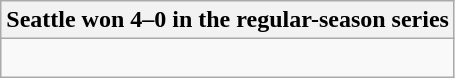<table class="wikitable collapsible collapsed">
<tr>
<th>Seattle won 4–0 in the regular-season series</th>
</tr>
<tr>
<td><br>


</td>
</tr>
</table>
